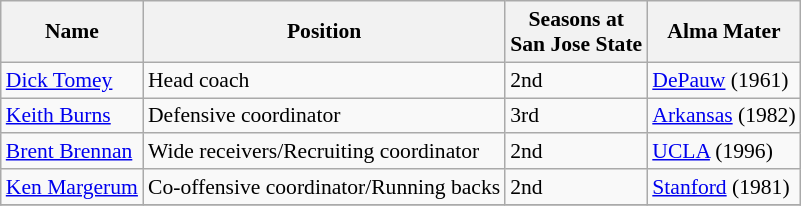<table class="wikitable" border="1" style="font-size:90%;">
<tr>
<th>Name</th>
<th>Position</th>
<th>Seasons at<br>San Jose State</th>
<th>Alma Mater</th>
</tr>
<tr>
<td><a href='#'>Dick Tomey</a></td>
<td>Head coach</td>
<td>2nd</td>
<td><a href='#'>DePauw</a> (1961)</td>
</tr>
<tr>
<td><a href='#'>Keith Burns</a></td>
<td>Defensive coordinator</td>
<td>3rd</td>
<td><a href='#'>Arkansas</a> (1982)</td>
</tr>
<tr>
<td><a href='#'>Brent Brennan</a></td>
<td>Wide receivers/Recruiting coordinator</td>
<td>2nd</td>
<td><a href='#'>UCLA</a> (1996)</td>
</tr>
<tr>
<td><a href='#'>Ken Margerum</a></td>
<td>Co-offensive coordinator/Running backs</td>
<td>2nd</td>
<td><a href='#'>Stanford</a> (1981)</td>
</tr>
<tr>
</tr>
</table>
